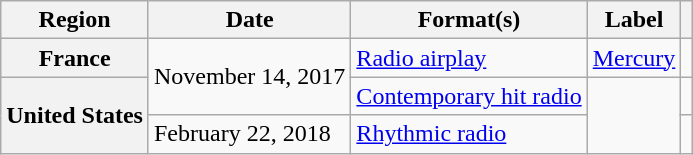<table class="wikitable plainrowheaders">
<tr>
<th scope="col">Region</th>
<th scope="col">Date</th>
<th scope="col">Format(s)</th>
<th scope="col">Label</th>
<th scope="col"></th>
</tr>
<tr>
<th scope="row">France</th>
<td rowspan="2">November 14, 2017</td>
<td><a href='#'>Radio airplay</a></td>
<td><a href='#'>Mercury</a></td>
<td style="text-align:center;"></td>
</tr>
<tr>
<th scope="row" rowspan="2">United States</th>
<td><a href='#'>Contemporary hit radio</a></td>
<td rowspan="2"></td>
<td style="text-align:center;"></td>
</tr>
<tr>
<td>February 22, 2018</td>
<td><a href='#'>Rhythmic radio</a></td>
<td style="text-align:center;"></td>
</tr>
</table>
